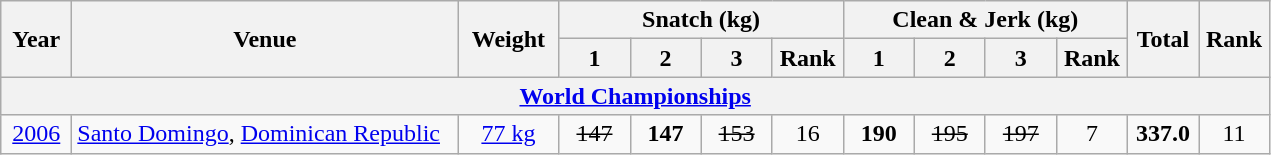<table class = "wikitable" style="text-align:center;">
<tr>
<th rowspan=2 width=40>Year</th>
<th rowspan=2 width=250>Venue</th>
<th rowspan=2 width=60>Weight</th>
<th colspan=4>Snatch (kg)</th>
<th colspan=4>Clean & Jerk (kg)</th>
<th rowspan=2 width=40>Total</th>
<th rowspan=2 width=40>Rank</th>
</tr>
<tr>
<th width=40>1</th>
<th width=40>2</th>
<th width=40>3</th>
<th width=40>Rank</th>
<th width=40>1</th>
<th width=40>2</th>
<th width=40>3</th>
<th width=40>Rank</th>
</tr>
<tr>
<th colspan=13><a href='#'>World Championships</a></th>
</tr>
<tr>
<td><a href='#'>2006</a></td>
<td align=left> <a href='#'>Santo Domingo</a>, <a href='#'>Dominican Republic</a></td>
<td><a href='#'>77 kg</a></td>
<td><s>147</s></td>
<td><strong>147</strong></td>
<td><s>153</s></td>
<td>16</td>
<td><strong>190</strong></td>
<td><s>195</s></td>
<td><s>197</s></td>
<td>7</td>
<td><strong>337.0</strong></td>
<td>11</td>
</tr>
</table>
